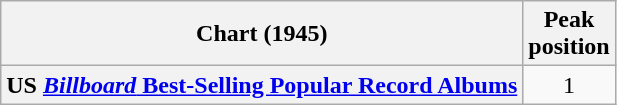<table class="wikitable plainrowheaders" style="text-align:center">
<tr>
<th scope="col">Chart (1945)</th>
<th scope="col">Peak<br>position</th>
</tr>
<tr>
<th scope="row" align="left">US <a href='#'><em>Billboard</em> Best-Selling Popular Record Albums</a></th>
<td>1</td>
</tr>
</table>
